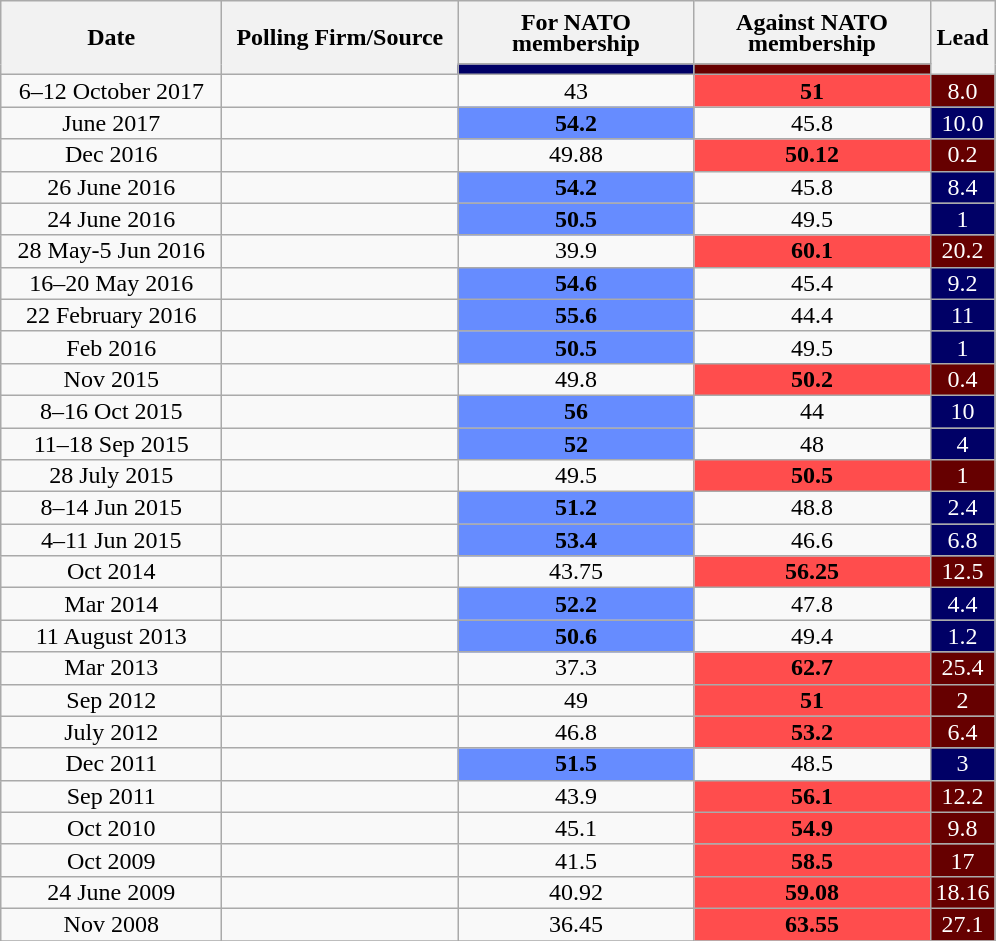<table class="wikitable collapsible" style="text-align:center; font-size:100%; line-height:14px;">
<tr style="height:42px;">
<th style="width:140px;" rowspan="2">Date</th>
<th style="width:150px;" rowspan="2">Polling Firm/Source</th>
<th style="width:150px;">For NATO membership</th>
<th style="width:150px;">Against NATO membership</th>
<th style="width:25px;" rowspan="2">Lead</th>
</tr>
<tr>
<th style="color:inherit;background:#000066;"></th>
<th style="color:inherit;background:#660000;"></th>
</tr>
<tr>
<td>6–12 October 2017</td>
<td></td>
<td>43</td>
<td style="background:#ff4d4d"><strong>51</strong></td>
<td style="background:#660000; color:white;">8.0</td>
</tr>
<tr>
<td>June 2017</td>
<td></td>
<td style="background:#668cff"><strong>54.2</strong></td>
<td>45.8</td>
<td style="background:#000066; color:white;">10.0</td>
</tr>
<tr>
<td>Dec 2016</td>
<td> </td>
<td>49.88</td>
<td style="background:#ff4d4d"><strong>50.12</strong></td>
<td style="background:#660000; color:white;">0.2</td>
</tr>
<tr>
<td>26 June 2016</td>
<td></td>
<td style="background:#668cff"><strong>54.2</strong></td>
<td>45.8</td>
<td style="background:#000066; color:white;">8.4</td>
</tr>
<tr>
<td>24 June 2016</td>
<td></td>
<td style="background:#668cff"><strong>50.5</strong></td>
<td>49.5</td>
<td style="background:#000066; color:white;">1</td>
</tr>
<tr>
<td>28 May-5 Jun 2016</td>
<td> </td>
<td>39.9</td>
<td style="background:#ff4d4d"><strong>60.1</strong></td>
<td style="background:#660000; color:white;">20.2</td>
</tr>
<tr>
<td>16–20 May 2016</td>
<td></td>
<td style="background:#668cff"><strong>54.6</strong></td>
<td>45.4</td>
<td style="background:#000066; color:white;">9.2</td>
</tr>
<tr>
<td>22 February 2016</td>
<td></td>
<td style="background:#668cff"><strong>55.6</strong></td>
<td>44.4</td>
<td style="background:#000066; color:white;">11</td>
</tr>
<tr>
<td>Feb 2016</td>
<td></td>
<td style="background:#668cff"><strong>50.5</strong></td>
<td>49.5</td>
<td style="background:#000066; color:white;">1</td>
</tr>
<tr>
<td>Nov 2015</td>
<td> </td>
<td>49.8</td>
<td style="background:#ff4d4d"><strong>50.2</strong></td>
<td style="background:#660000; color:white;">0.4</td>
</tr>
<tr>
<td>8–16 Oct 2015</td>
<td></td>
<td style="background:#668cff"><strong>56</strong></td>
<td>44</td>
<td style="background:#000066; color:white;">10</td>
</tr>
<tr>
<td>11–18 Sep 2015</td>
<td></td>
<td style="background:#668cff"><strong>52</strong></td>
<td>48</td>
<td style="background:#000066; color:white;">4</td>
</tr>
<tr>
<td>28 July 2015</td>
<td></td>
<td>49.5</td>
<td style="background:#ff4d4d"><strong>50.5</strong></td>
<td style="background:#660000; color:white;">1</td>
</tr>
<tr>
<td>8–14 Jun 2015</td>
<td> </td>
<td style="background:#668cff"><strong>51.2</strong></td>
<td>48.8</td>
<td style="background:#000066; color:white;">2.4</td>
</tr>
<tr>
<td>4–11 Jun 2015</td>
<td> </td>
<td style="background:#668cff"><strong>53.4</strong></td>
<td>46.6</td>
<td style="background:#000066; color:white;">6.8</td>
</tr>
<tr>
<td>Oct 2014</td>
<td></td>
<td>43.75</td>
<td style="background:#ff4d4d"><strong>56.25</strong></td>
<td style="background:#660000; color:white;">12.5</td>
</tr>
<tr>
<td>Mar 2014</td>
<td></td>
<td style="background:#668cff"><strong>52.2</strong></td>
<td>47.8</td>
<td style="background:#000066; color:white;">4.4</td>
</tr>
<tr>
<td>11 August 2013</td>
<td> </td>
<td style="background:#668cff"><strong>50.6</strong></td>
<td>49.4</td>
<td style="background:#000066; color:white;">1.2</td>
</tr>
<tr>
<td>Mar 2013</td>
<td> </td>
<td>37.3</td>
<td style="background:#ff4d4d"><strong>62.7</strong></td>
<td style="background:#660000; color:white;">25.4</td>
</tr>
<tr>
<td>Sep 2012</td>
<td> </td>
<td>49</td>
<td style="background:#ff4d4d"><strong>51</strong></td>
<td style="background:#660000; color:white;">2</td>
</tr>
<tr>
<td>July 2012</td>
<td> </td>
<td>46.8</td>
<td style="background:#ff4d4d"><strong>53.2</strong></td>
<td style="background:#660000; color:white;">6.4</td>
</tr>
<tr>
<td>Dec 2011</td>
<td> </td>
<td style="background:#668cff"><strong>51.5</strong></td>
<td>48.5</td>
<td style="background:#000066; color:white;">3</td>
</tr>
<tr>
<td>Sep 2011</td>
<td> </td>
<td>43.9</td>
<td style="background:#ff4d4d"><strong>56.1</strong></td>
<td style="background:#660000; color:white;">12.2</td>
</tr>
<tr>
<td>Oct 2010</td>
<td> </td>
<td>45.1</td>
<td style="background:#ff4d4d"><strong>54.9</strong></td>
<td style="background:#660000; color:white;">9.8</td>
</tr>
<tr>
<td>Oct 2009</td>
<td> </td>
<td>41.5</td>
<td style="background:#ff4d4d"><strong>58.5</strong></td>
<td style="background:#660000; color:white;">17</td>
</tr>
<tr>
<td>24 June 2009</td>
<td></td>
<td>40.92</td>
<td style="background:#ff4d4d"><strong>59.08</strong></td>
<td style="background:#660000; color:white;">18.16</td>
</tr>
<tr>
<td>Nov 2008</td>
<td> </td>
<td>36.45</td>
<td style="background:#ff4d4d"><strong>63.55</strong></td>
<td style="background:#660000; color:white;">27.1</td>
</tr>
<tr>
</tr>
</table>
